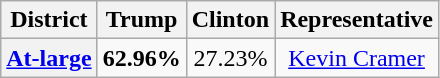<table class=wikitable>
<tr>
<th>District</th>
<th>Trump</th>
<th>Clinton</th>
<th>Representative</th>
</tr>
<tr align=center>
<th><a href='#'>At-large</a></th>
<td><strong>62.96%</strong></td>
<td>27.23%</td>
<td><a href='#'>Kevin Cramer</a></td>
</tr>
</table>
